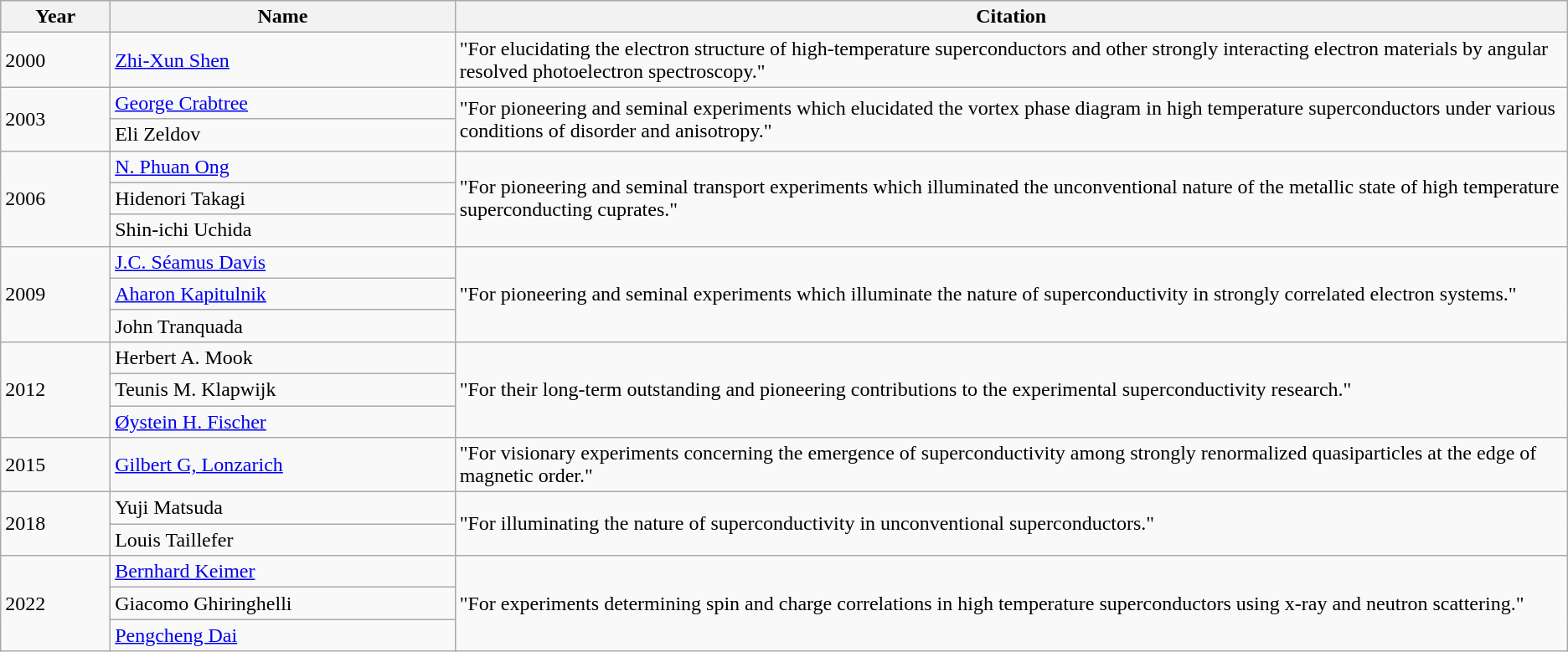<table class="wikitable">
<tr bgcolor="#ccccc">
<th style="width:7%">Year</th>
<th style="width:22%">Name</th>
<th>Citation</th>
</tr>
<tr>
<td>2000</td>
<td><a href='#'>Zhi-Xun Shen</a></td>
<td>"For elucidating the electron structure of high-temperature superconductors and other strongly interacting electron materials by angular resolved photoelectron spectroscopy."</td>
</tr>
<tr>
<td rowspan=2>2003</td>
<td><a href='#'>George Crabtree</a></td>
<td rowspan=2>"For pioneering and seminal experiments which elucidated the vortex phase diagram in high temperature superconductors under various conditions of disorder and anisotropy."</td>
</tr>
<tr>
<td>Eli Zeldov</td>
</tr>
<tr>
<td rowspan=3>2006</td>
<td><a href='#'>N. Phuan Ong</a></td>
<td rowspan=3>"For pioneering and seminal transport experiments which illuminated the unconventional nature of the metallic state of high temperature superconducting cuprates."</td>
</tr>
<tr>
<td>Hidenori Takagi</td>
</tr>
<tr>
<td>Shin-ichi Uchida</td>
</tr>
<tr>
<td rowspan=3>2009</td>
<td><a href='#'>J.C. Séamus Davis</a></td>
<td rowspan=3>"For pioneering and seminal experiments which illuminate the nature of superconductivity in strongly correlated electron systems."</td>
</tr>
<tr>
<td><a href='#'>Aharon Kapitulnik</a></td>
</tr>
<tr>
<td>John Tranquada</td>
</tr>
<tr>
<td rowspan=3>2012</td>
<td>Herbert A. Mook</td>
<td rowspan=3>"For their long-term outstanding and pioneering contributions to the experimental superconductivity research."</td>
</tr>
<tr>
<td>Teunis M. Klapwijk</td>
</tr>
<tr>
<td><a href='#'>Øystein H. Fischer</a></td>
</tr>
<tr>
<td>2015</td>
<td><a href='#'>Gilbert G, Lonzarich</a></td>
<td>"For visionary experiments concerning the emergence of superconductivity among strongly renormalized quasiparticles at the edge of magnetic order."</td>
</tr>
<tr>
<td rowspan=2>2018</td>
<td>Yuji Matsuda</td>
<td rowspan=2>"For illuminating the nature of superconductivity in unconventional superconductors."</td>
</tr>
<tr>
<td>Louis Taillefer</td>
</tr>
<tr>
<td rowspan=3>2022</td>
<td><a href='#'>Bernhard Keimer</a></td>
<td rowspan=3>"For experiments determining spin and charge correlations in high temperature superconductors using x-ray and neutron scattering."</td>
</tr>
<tr>
<td>Giacomo Ghiringhelli</td>
</tr>
<tr>
<td><a href='#'>Pengcheng Dai</a></td>
</tr>
</table>
